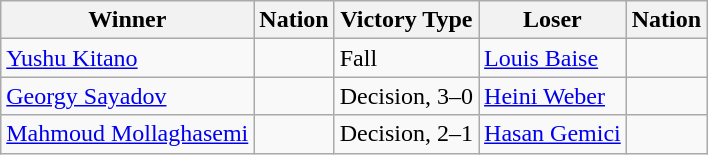<table class="wikitable sortable" style="text-align:left;">
<tr>
<th>Winner</th>
<th>Nation</th>
<th>Victory Type</th>
<th>Loser</th>
<th>Nation</th>
</tr>
<tr>
<td><a href='#'>Yushu Kitano</a></td>
<td></td>
<td>Fall</td>
<td><a href='#'>Louis Baise</a></td>
<td></td>
</tr>
<tr>
<td><a href='#'>Georgy Sayadov</a></td>
<td></td>
<td>Decision, 3–0</td>
<td><a href='#'>Heini Weber</a></td>
<td></td>
</tr>
<tr>
<td><a href='#'>Mahmoud Mollaghasemi</a></td>
<td></td>
<td>Decision, 2–1</td>
<td><a href='#'>Hasan Gemici</a></td>
<td></td>
</tr>
</table>
